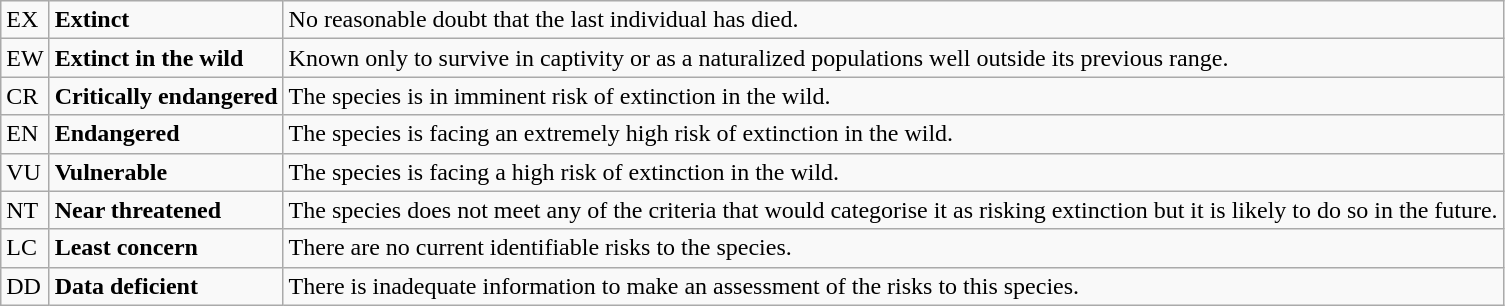<table class="wikitable" style="text-align:left">
<tr>
<td>EX</td>
<td><strong>Extinct</strong></td>
<td>No reasonable doubt that the last individual has died.</td>
</tr>
<tr>
<td>EW</td>
<td><strong>Extinct in the wild</strong></td>
<td>Known only to survive in captivity or as a naturalized populations well outside its previous range.</td>
</tr>
<tr>
<td>CR</td>
<td><strong>Critically endangered</strong></td>
<td>The species is in imminent risk of extinction in the wild.</td>
</tr>
<tr>
<td>EN</td>
<td><strong>Endangered</strong></td>
<td>The species is facing an extremely high risk of extinction in the wild.</td>
</tr>
<tr>
<td>VU</td>
<td><strong>Vulnerable</strong></td>
<td>The species is facing a high risk of extinction in the wild.</td>
</tr>
<tr>
<td>NT</td>
<td><strong>Near threatened</strong></td>
<td>The species does not meet any of the criteria that would categorise it as risking extinction but it is likely to do so in the future.</td>
</tr>
<tr>
<td>LC</td>
<td><strong>Least concern</strong></td>
<td>There are no current identifiable risks to the species.</td>
</tr>
<tr>
<td>DD</td>
<td><strong>Data deficient</strong></td>
<td>There is inadequate information to make an assessment of the risks to this species.</td>
</tr>
</table>
